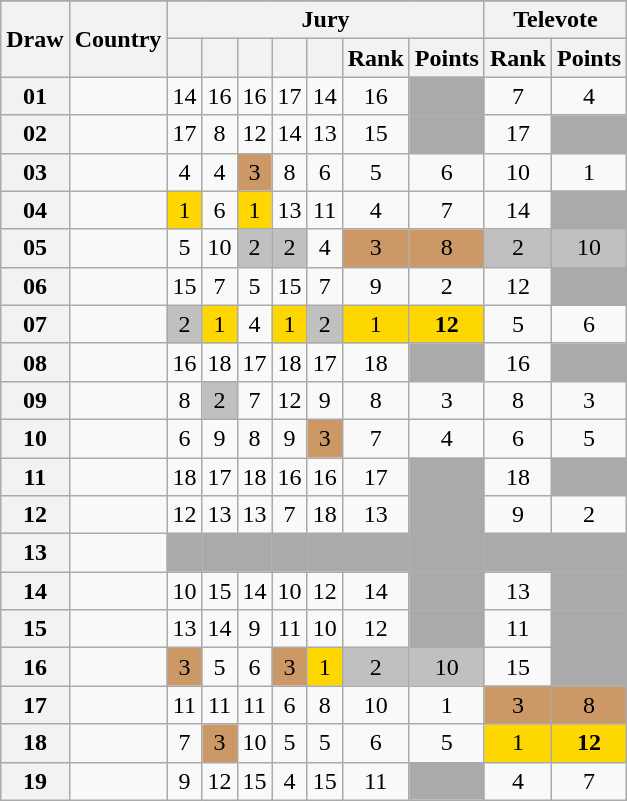<table class="sortable wikitable collapsible plainrowheaders" style="text-align:center;">
<tr>
</tr>
<tr>
<th scope="col" rowspan="2">Draw</th>
<th scope="col" rowspan="2">Country</th>
<th scope="col" colspan="7">Jury</th>
<th scope="col" colspan="2">Televote</th>
</tr>
<tr>
<th scope="col"><small></small></th>
<th scope="col"><small></small></th>
<th scope="col"><small></small></th>
<th scope="col"><small></small></th>
<th scope="col"><small></small></th>
<th scope="col">Rank</th>
<th scope="col">Points</th>
<th scope="col">Rank</th>
<th scope="col">Points</th>
</tr>
<tr>
<th scope="row" style="text-align:center;">01</th>
<td style="text-align:left;"></td>
<td>14</td>
<td>16</td>
<td>16</td>
<td>17</td>
<td>14</td>
<td>16</td>
<td style="background:#AAAAAA;"></td>
<td>7</td>
<td>4</td>
</tr>
<tr>
<th scope="row" style="text-align:center;">02</th>
<td style="text-align:left;"></td>
<td>17</td>
<td>8</td>
<td>12</td>
<td>14</td>
<td>13</td>
<td>15</td>
<td style="background:#AAAAAA;"></td>
<td>17</td>
<td style="background:#AAAAAA;"></td>
</tr>
<tr>
<th scope="row" style="text-align:center;">03</th>
<td style="text-align:left;"></td>
<td>4</td>
<td>4</td>
<td style="background:#CC9966;">3</td>
<td>8</td>
<td>6</td>
<td>5</td>
<td>6</td>
<td>10</td>
<td>1</td>
</tr>
<tr>
<th scope="row" style="text-align:center;">04</th>
<td style="text-align:left;"></td>
<td style="background:gold;">1</td>
<td>6</td>
<td style="background:gold;">1</td>
<td>13</td>
<td>11</td>
<td>4</td>
<td>7</td>
<td>14</td>
<td style="background:#AAAAAA;"></td>
</tr>
<tr>
<th scope="row" style="text-align:center;">05</th>
<td style="text-align:left;"></td>
<td>5</td>
<td>10</td>
<td style="background:silver;">2</td>
<td style="background:silver;">2</td>
<td>4</td>
<td style="background:#CC9966;">3</td>
<td style="background:#CC9966;">8</td>
<td style="background:silver;">2</td>
<td style="background:silver;">10</td>
</tr>
<tr>
<th scope="row" style="text-align:center;">06</th>
<td style="text-align:left;"></td>
<td>15</td>
<td>7</td>
<td>5</td>
<td>15</td>
<td>7</td>
<td>9</td>
<td>2</td>
<td>12</td>
<td style="background:#AAAAAA;"></td>
</tr>
<tr>
<th scope="row" style="text-align:center;">07</th>
<td style="text-align:left;"></td>
<td style="background:silver;">2</td>
<td style="background:gold;">1</td>
<td>4</td>
<td style="background:gold;">1</td>
<td style="background:silver;">2</td>
<td style="background:gold;">1</td>
<td style="background:gold;"><strong>12</strong></td>
<td>5</td>
<td>6</td>
</tr>
<tr>
<th scope="row" style="text-align:center;">08</th>
<td style="text-align:left;"></td>
<td>16</td>
<td>18</td>
<td>17</td>
<td>18</td>
<td>17</td>
<td>18</td>
<td style="background:#AAAAAA;"></td>
<td>16</td>
<td style="background:#AAAAAA;"></td>
</tr>
<tr>
<th scope="row" style="text-align:center;">09</th>
<td style="text-align:left;"></td>
<td>8</td>
<td style="background:silver;">2</td>
<td>7</td>
<td>12</td>
<td>9</td>
<td>8</td>
<td>3</td>
<td>8</td>
<td>3</td>
</tr>
<tr>
<th scope="row" style="text-align:center;">10</th>
<td style="text-align:left;"></td>
<td>6</td>
<td>9</td>
<td>8</td>
<td>9</td>
<td style="background:#CC9966;">3</td>
<td>7</td>
<td>4</td>
<td>6</td>
<td>5</td>
</tr>
<tr>
<th scope="row" style="text-align:center;">11</th>
<td style="text-align:left;"></td>
<td>18</td>
<td>17</td>
<td>18</td>
<td>16</td>
<td>16</td>
<td>17</td>
<td style="background:#AAAAAA;"></td>
<td>18</td>
<td style="background:#AAAAAA;"></td>
</tr>
<tr>
<th scope="row" style="text-align:center;">12</th>
<td style="text-align:left;"></td>
<td>12</td>
<td>13</td>
<td>13</td>
<td>7</td>
<td>18</td>
<td>13</td>
<td style="background:#AAAAAA;"></td>
<td>9</td>
<td>2</td>
</tr>
<tr class="sortbottom">
<th scope="row" style="text-align:center;">13</th>
<td style="text-align:left;"></td>
<td style="background:#AAAAAA;"></td>
<td style="background:#AAAAAA;"></td>
<td style="background:#AAAAAA;"></td>
<td style="background:#AAAAAA;"></td>
<td style="background:#AAAAAA;"></td>
<td style="background:#AAAAAA;"></td>
<td style="background:#AAAAAA;"></td>
<td style="background:#AAAAAA;"></td>
<td style="background:#AAAAAA;"></td>
</tr>
<tr>
<th scope="row" style="text-align:center;">14</th>
<td style="text-align:left;"></td>
<td>10</td>
<td>15</td>
<td>14</td>
<td>10</td>
<td>12</td>
<td>14</td>
<td style="background:#AAAAAA;"></td>
<td>13</td>
<td style="background:#AAAAAA;"></td>
</tr>
<tr>
<th scope="row" style="text-align:center;">15</th>
<td style="text-align:left;"></td>
<td>13</td>
<td>14</td>
<td>9</td>
<td>11</td>
<td>10</td>
<td>12</td>
<td style="background:#AAAAAA;"></td>
<td>11</td>
<td style="background:#AAAAAA;"></td>
</tr>
<tr>
<th scope="row" style="text-align:center;">16</th>
<td style="text-align:left;"></td>
<td style="background:#CC9966;">3</td>
<td>5</td>
<td>6</td>
<td style="background:#CC9966;">3</td>
<td style="background:gold;">1</td>
<td style="background:silver;">2</td>
<td style="background:silver;">10</td>
<td>15</td>
<td style="background:#AAAAAA;"></td>
</tr>
<tr>
<th scope="row" style="text-align:center;">17</th>
<td style="text-align:left;"></td>
<td>11</td>
<td>11</td>
<td>11</td>
<td>6</td>
<td>8</td>
<td>10</td>
<td>1</td>
<td style="background:#CC9966;">3</td>
<td style="background:#CC9966;">8</td>
</tr>
<tr>
<th scope="row" style="text-align:center;">18</th>
<td style="text-align:left;"></td>
<td>7</td>
<td style="background:#CC9966;">3</td>
<td>10</td>
<td>5</td>
<td>5</td>
<td>6</td>
<td>5</td>
<td style="background:gold;">1</td>
<td style="background:gold;"><strong>12</strong></td>
</tr>
<tr>
<th scope="row" style="text-align:center;">19</th>
<td style="text-align:left;"></td>
<td>9</td>
<td>12</td>
<td>15</td>
<td>4</td>
<td>15</td>
<td>11</td>
<td style="background:#AAAAAA;"></td>
<td>4</td>
<td>7</td>
</tr>
</table>
